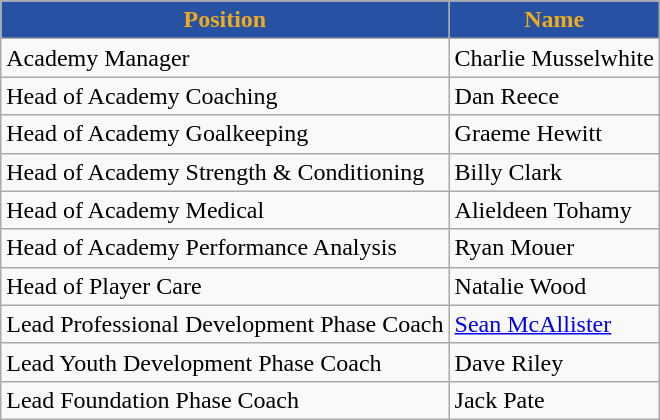<table class="wikitable">
<tr>
<th style="background:#2751A3;color:#EEAB1F;">Position</th>
<th style="background:#2751A3;color:#EEAB1F;">Name</th>
</tr>
<tr>
<td>Academy Manager</td>
<td> Charlie Musselwhite</td>
</tr>
<tr>
<td>Head of Academy Coaching</td>
<td> Dan Reece</td>
</tr>
<tr>
<td>Head of Academy Goalkeeping</td>
<td> Graeme Hewitt</td>
</tr>
<tr>
<td>Head of Academy Strength & Conditioning</td>
<td> Billy Clark</td>
</tr>
<tr>
<td>Head of Academy Medical</td>
<td> Alieldeen Tohamy</td>
</tr>
<tr>
<td>Head of Academy Performance Analysis</td>
<td> Ryan Mouer</td>
</tr>
<tr>
<td>Head of Player Care</td>
<td> Natalie Wood</td>
</tr>
<tr>
<td>Lead Professional Development Phase Coach</td>
<td> <a href='#'>Sean McAllister</a></td>
</tr>
<tr>
<td>Lead Youth Development Phase Coach</td>
<td> Dave Riley</td>
</tr>
<tr>
<td>Lead Foundation Phase Coach</td>
<td> Jack Pate</td>
</tr>
</table>
